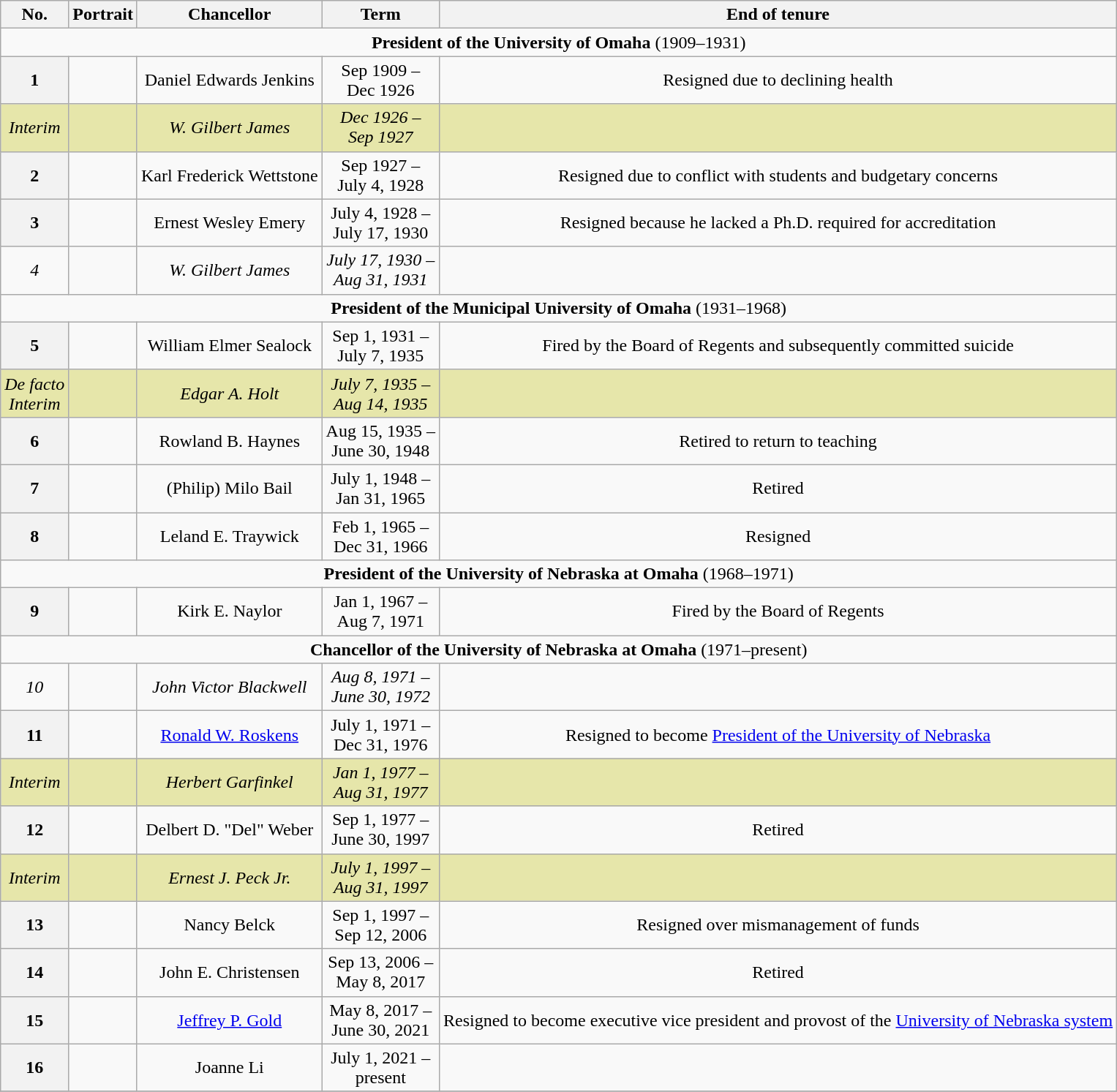<table class="wikitable" style="text-align:center;">
<tr>
<th>No.</th>
<th>Portrait</th>
<th>Chancellor</th>
<th>Term</th>
<th>End of tenure</th>
</tr>
<tr>
<td colspan=5><strong>President of the University of Omaha</strong> (1909–1931)</td>
</tr>
<tr>
<th>1</th>
<td></td>
<td>Daniel Edwards Jenkins</td>
<td>Sep 1909 –<br>Dec 1926</td>
<td>Resigned due to declining health</td>
</tr>
<tr bgcolor="#e6e6aa">
<td><em>Interim</em></td>
<td></td>
<td><em>W. Gilbert James</em></td>
<td><em>Dec 1926 –<br>Sep 1927</em></td>
<td></td>
</tr>
<tr>
<th>2</th>
<td></td>
<td>Karl Frederick Wettstone</td>
<td>Sep 1927 –<br>July 4, 1928</td>
<td>Resigned due to conflict with students and budgetary concerns</td>
</tr>
<tr>
<th>3</th>
<td></td>
<td>Ernest Wesley Emery</td>
<td>July 4, 1928 –<br>July 17, 1930</td>
<td>Resigned because he lacked a Ph.D. required for accreditation</td>
</tr>
<tr>
<td><em>4</em></td>
<td></td>
<td><em>W. Gilbert James</em></td>
<td><em>July 17, 1930 –<br>Aug 31, 1931</em></td>
<td></td>
</tr>
<tr>
<td colspan=5><strong>President of the Municipal University of Omaha</strong> (1931–1968)</td>
</tr>
<tr>
<th>5</th>
<td></td>
<td>William Elmer Sealock</td>
<td>Sep 1, 1931 –<br>July 7, 1935</td>
<td>Fired by the Board of Regents and subsequently committed suicide</td>
</tr>
<tr bgcolor="#e6e6aa">
<td><em>De facto<br>Interim</em></td>
<td></td>
<td><em>Edgar A. Holt</em></td>
<td><em>July 7, 1935 –<br>Aug 14, 1935</em></td>
<td></td>
</tr>
<tr>
<th>6</th>
<td></td>
<td>Rowland B. Haynes</td>
<td>Aug 15, 1935 –<br>June 30, 1948</td>
<td>Retired to return to teaching</td>
</tr>
<tr>
<th>7</th>
<td></td>
<td>(Philip) Milo Bail</td>
<td>July 1, 1948 –<br>Jan 31, 1965</td>
<td>Retired</td>
</tr>
<tr>
<th>8</th>
<td></td>
<td>Leland E. Traywick</td>
<td>Feb 1, 1965 –<br>Dec 31, 1966</td>
<td>Resigned</td>
</tr>
<tr>
<td colspan=5><strong>President of the University of Nebraska at Omaha</strong> (1968–1971)</td>
</tr>
<tr>
<th>9</th>
<td></td>
<td>Kirk E. Naylor</td>
<td>Jan 1, 1967 –<br>Aug 7, 1971</td>
<td>Fired by the Board of Regents</td>
</tr>
<tr>
<td colspan=5><strong>Chancellor of the University of Nebraska at Omaha</strong> (1971–present)</td>
</tr>
<tr>
<td><em>10</em></td>
<td></td>
<td><em>John Victor Blackwell</em></td>
<td><em>Aug 8, 1971 –<br>June 30, 1972</em></td>
<td></td>
</tr>
<tr>
<th>11</th>
<td></td>
<td><a href='#'>Ronald W. Roskens</a></td>
<td>July 1, 1971 –<br>Dec 31, 1976</td>
<td>Resigned to become <a href='#'>President of the University of Nebraska</a></td>
</tr>
<tr bgcolor="#e6e6aa">
<td><em>Interim</em></td>
<td></td>
<td><em>Herbert Garfinkel</em></td>
<td><em>Jan 1, 1977 –<br>Aug 31, 1977</em></td>
<td></td>
</tr>
<tr>
<th>12</th>
<td></td>
<td>Delbert D. "Del" Weber</td>
<td>Sep 1, 1977 –<br>June 30, 1997</td>
<td>Retired</td>
</tr>
<tr bgcolor="#e6e6aa">
<td><em>Interim</em></td>
<td></td>
<td><em>Ernest J. Peck Jr.</em></td>
<td><em>July 1, 1997 –<br>Aug 31, 1997</em></td>
<td></td>
</tr>
<tr>
<th>13</th>
<td></td>
<td>Nancy Belck</td>
<td>Sep 1, 1997 –<br>Sep 12, 2006</td>
<td>Resigned over mismanagement of funds</td>
</tr>
<tr>
<th>14</th>
<td></td>
<td>John E. Christensen</td>
<td>Sep 13, 2006 –<br>May 8, 2017</td>
<td>Retired</td>
</tr>
<tr>
<th>15</th>
<td></td>
<td><a href='#'>Jeffrey P. Gold</a></td>
<td>May 8, 2017 –<br>June 30, 2021</td>
<td>Resigned to become executive vice president and provost of the <a href='#'>University of Nebraska system</a></td>
</tr>
<tr>
<th>16</th>
<td></td>
<td>Joanne Li</td>
<td>July 1, 2021 –<br>present</td>
<td></td>
</tr>
<tr>
</tr>
</table>
